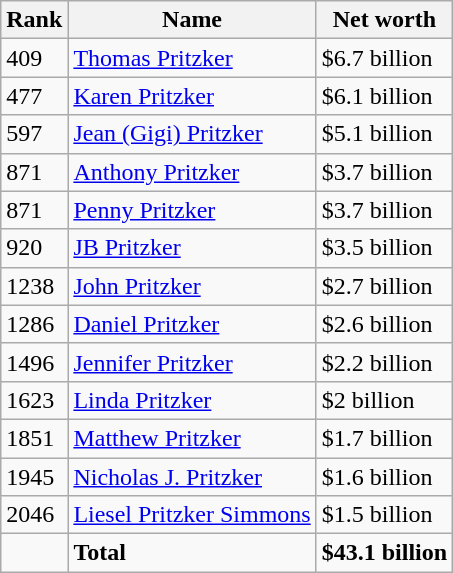<table class="wikitable sortable">
<tr>
<th>Rank</th>
<th>Name</th>
<th>Net worth</th>
</tr>
<tr>
<td>409</td>
<td><a href='#'>Thomas Pritzker</a></td>
<td>$6.7 billion</td>
</tr>
<tr>
<td>477</td>
<td><a href='#'>Karen Pritzker</a></td>
<td>$6.1 billion</td>
</tr>
<tr>
<td>597</td>
<td><a href='#'>Jean (Gigi) Pritzker</a></td>
<td>$5.1 billion</td>
</tr>
<tr>
<td>871</td>
<td><a href='#'>Anthony Pritzker</a></td>
<td>$3.7 billion</td>
</tr>
<tr>
<td>871</td>
<td><a href='#'>Penny Pritzker</a></td>
<td>$3.7 billion</td>
</tr>
<tr>
<td>920</td>
<td><a href='#'>JB Pritzker</a></td>
<td>$3.5 billion</td>
</tr>
<tr>
<td>1238</td>
<td><a href='#'>John Pritzker</a></td>
<td>$2.7 billion</td>
</tr>
<tr>
<td>1286</td>
<td><a href='#'>Daniel Pritzker</a></td>
<td>$2.6 billion</td>
</tr>
<tr>
<td>1496</td>
<td><a href='#'>Jennifer Pritzker</a></td>
<td>$2.2 billion</td>
</tr>
<tr>
<td>1623</td>
<td><a href='#'>Linda Pritzker</a></td>
<td>$2 billion</td>
</tr>
<tr>
<td>1851</td>
<td><a href='#'>Matthew Pritzker</a></td>
<td>$1.7 billion</td>
</tr>
<tr>
<td>1945</td>
<td><a href='#'>Nicholas J. Pritzker</a></td>
<td>$1.6 billion</td>
</tr>
<tr>
<td>2046</td>
<td><a href='#'>Liesel Pritzker Simmons</a></td>
<td>$1.5 billion</td>
</tr>
<tr>
<td></td>
<td><strong>Total</strong></td>
<td><strong>$43.1 billion</strong></td>
</tr>
</table>
